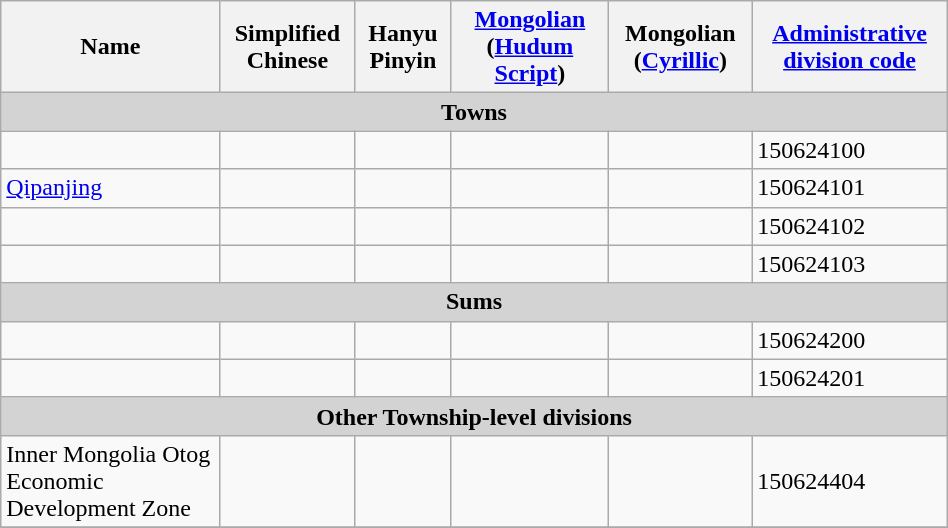<table class="wikitable" align="center" style="width:50%; border="1">
<tr>
<th>Name</th>
<th>Simplified Chinese</th>
<th>Hanyu Pinyin</th>
<th><a href='#'>Mongolian</a> (<a href='#'>Hudum Script</a>)</th>
<th>Mongolian (<a href='#'>Cyrillic</a>)</th>
<th><a href='#'>Administrative division code</a></th>
</tr>
<tr>
<td colspan="6"  style="text-align:center; background:#d3d3d3;"><strong>Towns</strong></td>
</tr>
<tr --------->
<td></td>
<td></td>
<td></td>
<td></td>
<td></td>
<td>150624100</td>
</tr>
<tr>
<td><a href='#'>Qipanjing</a></td>
<td></td>
<td></td>
<td></td>
<td></td>
<td>150624101</td>
</tr>
<tr>
<td></td>
<td></td>
<td></td>
<td></td>
<td></td>
<td>150624102</td>
</tr>
<tr>
<td></td>
<td></td>
<td></td>
<td></td>
<td></td>
<td>150624103</td>
</tr>
<tr>
<td colspan="6"  style="text-align:center; background:#d3d3d3;"><strong>Sums</strong></td>
</tr>
<tr --------->
<td></td>
<td></td>
<td></td>
<td></td>
<td></td>
<td>150624200</td>
</tr>
<tr>
<td></td>
<td></td>
<td></td>
<td></td>
<td></td>
<td>150624201</td>
</tr>
<tr>
<td colspan="6"  style="text-align:center; background:#d3d3d3;"><strong>Other Township-level divisions</strong></td>
</tr>
<tr>
<td>Inner Mongolia Otog Economic Development Zone</td>
<td></td>
<td></td>
<td></td>
<td></td>
<td>150624404</td>
</tr>
<tr>
</tr>
</table>
